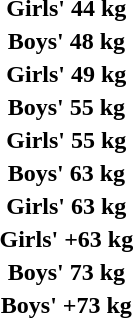<table>
<tr>
<th scope="row" rowspan=2>Girls' 44 kg<br></th>
<td rowspan=2></td>
<td rowspan=2></td>
<td></td>
</tr>
<tr>
<td></td>
</tr>
<tr>
<th scope="row" rowspan=2>Boys' 48 kg<br></th>
<td rowspan=2></td>
<td rowspan=2></td>
<td></td>
</tr>
<tr>
<td></td>
</tr>
<tr>
<th scope="row" rowspan=2>Girls' 49 kg<br></th>
<td rowspan=2></td>
<td rowspan=2></td>
<td></td>
</tr>
<tr>
<td></td>
</tr>
<tr>
<th scope="row" rowspan=2>Boys' 55 kg<br></th>
<td rowspan=2></td>
<td rowspan=2></td>
<td></td>
</tr>
<tr>
<td></td>
</tr>
<tr>
<th scope="row" rowspan=2>Girls' 55 kg<br></th>
<td rowspan=2></td>
<td rowspan=2></td>
<td></td>
</tr>
<tr>
<td></td>
</tr>
<tr>
<th scope="row" rowspan=2>Boys' 63 kg<br></th>
<td rowspan=2></td>
<td rowspan=2></td>
<td></td>
</tr>
<tr>
<td></td>
</tr>
<tr>
<th scope="row" rowspan=2>Girls' 63 kg<br></th>
<td rowspan=2></td>
<td rowspan=2></td>
<td></td>
</tr>
<tr>
<td></td>
</tr>
<tr>
<th scope="row" rowspan=2>Girls' +63 kg<br></th>
<td rowspan=2></td>
<td rowspan=2></td>
<td></td>
</tr>
<tr>
<td></td>
</tr>
<tr>
<th scope="row" rowspan=2>Boys' 73 kg<br></th>
<td rowspan=2></td>
<td rowspan=2></td>
<td></td>
</tr>
<tr>
<td></td>
</tr>
<tr>
<th scope="row" rowspan=2>Boys' +73 kg<br></th>
<td rowspan=2></td>
<td rowspan=2></td>
<td></td>
</tr>
<tr>
<td></td>
</tr>
</table>
